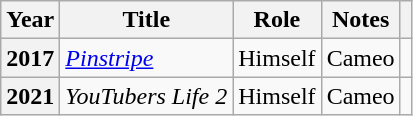<table class="wikitable plainrowheaders sortable">
<tr>
<th scope="col">Year</th>
<th scope="col">Title</th>
<th scope="col">Role</th>
<th scope="col" class="unsortable">Notes</th>
<th scope="col" class="unsortable"></th>
</tr>
<tr>
<th scope="row">2017</th>
<td><em><a href='#'>Pinstripe</a></em></td>
<td>Himself</td>
<td>Cameo</td>
<td style="text-align:center"></td>
</tr>
<tr>
<th scope="row">2021</th>
<td><em>YouTubers Life 2</em></td>
<td>Himself</td>
<td>Cameo</td>
<td style="text-align:center"></td>
</tr>
</table>
